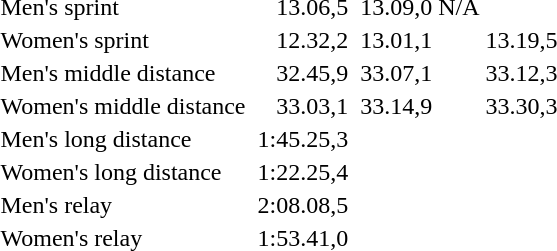<table>
<tr style="vertical-align:top;">
<td>Men's sprint </td>
<td></td>
<td style="text-align:right;">13.06,5</td>
<td><br> </td>
<td style="text-align:right;">13.09,0</td>
<td>N/A</td>
<td style="text-align:right;"></td>
</tr>
<tr style="vertical-align:top;">
<td>Women's sprint </td>
<td></td>
<td style="text-align:right;">12.32,2</td>
<td></td>
<td style="text-align:right;">13.01,1</td>
<td></td>
<td style="text-align:right;">13.19,5</td>
</tr>
<tr style="vertical-align:top;">
<td>Men's middle distance </td>
<td></td>
<td style="text-align:right;">32.45,9</td>
<td></td>
<td style="text-align:right;">33.07,1</td>
<td></td>
<td style="text-align:right;">33.12,3</td>
</tr>
<tr style="vertical-align:top;">
<td>Women's middle distance </td>
<td></td>
<td style="text-align:right;">33.03,1</td>
<td></td>
<td style="text-align:right;">33.14,9</td>
<td></td>
<td style="text-align:right;">33.30,3</td>
</tr>
<tr style="vertical-align:top;">
<td>Men's long distance </td>
<td></td>
<td style="text-align:right;">1:45.25,3</td>
<td></td>
<td style="text-align:right;"></td>
<td></td>
<td style="text-align:right;"></td>
</tr>
<tr style="vertical-align:top;">
<td>Women's long distance </td>
<td></td>
<td style="text-align:right;">1:22.25,4</td>
<td></td>
<td style="text-align:right;"></td>
<td></td>
<td style="text-align:right;"></td>
</tr>
<tr style="vertical-align:top;">
<td>Men's relay</td>
<td></td>
<td style="text-align:right;">2:08.08,5</td>
<td></td>
<td style="text-align:right;"></td>
<td></td>
<td style="text-align:right;"></td>
</tr>
<tr style="vertical-align:top;">
<td>Women's relay</td>
<td></td>
<td style="text-align:right;">1:53.41,0</td>
<td></td>
<td style="text-align:right;"></td>
<td></td>
<td style="text-align:right;"></td>
</tr>
</table>
